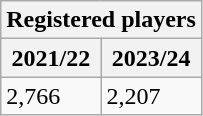<table class="sortable wikitable">
<tr>
<th colspan="2">Registered players</th>
</tr>
<tr>
<th colspan="1">2021/22</th>
<th>2023/24</th>
</tr>
<tr>
<td>2,766</td>
<td>2,207</td>
</tr>
</table>
